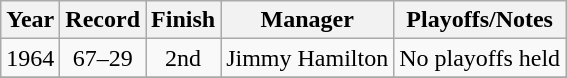<table class="wikitable" style="text-align:center">
<tr>
<th>Year</th>
<th>Record</th>
<th>Finish</th>
<th>Manager</th>
<th>Playoffs/Notes</th>
</tr>
<tr align=center>
<td>1964</td>
<td>67–29</td>
<td>2nd</td>
<td>Jimmy Hamilton</td>
<td>No playoffs held</td>
</tr>
<tr align=center>
</tr>
</table>
